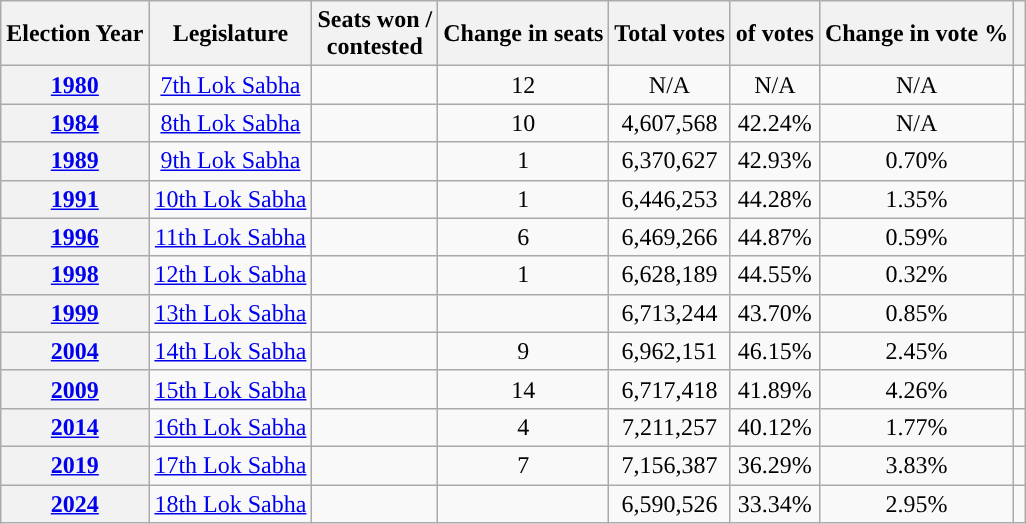<table class="wikitable sortable">
<tr>
<th Style="background-color:">Election Year</th>
<th Style="background-color:">Legislature</th>
<th Style="background-color:">Seats won /<br> contested</th>
<th Style="background-color:">Change in seats</th>
<th Style="background-color:">Total votes</th>
<th Style="background-color:"> of votes</th>
<th Style="background-color:">Change in vote %</th>
<th Style="background-color:"></th>
</tr>
<tr style="text-align:center;">
<th><a href='#'>1980</a></th>
<td><a href='#'>7th Lok Sabha</a></td>
<td></td>
<td> 12</td>
<td>N/A</td>
<td>N/A</td>
<td>N/A</td>
<td></td>
</tr>
<tr style="text-align:center;">
<th><a href='#'>1984</a></th>
<td><a href='#'>8th Lok Sabha</a></td>
<td></td>
<td> 10</td>
<td>4,607,568</td>
<td>42.24%</td>
<td>N/A</td>
<td></td>
</tr>
<tr style="text-align:center;">
<th><a href='#'>1989</a></th>
<td><a href='#'>9th Lok Sabha</a></td>
<td></td>
<td> 1</td>
<td>6,370,627</td>
<td>42.93%</td>
<td> 0.70%</td>
<td></td>
</tr>
<tr style="text-align:center;">
<th><a href='#'>1991</a></th>
<td><a href='#'>10th Lok Sabha</a></td>
<td></td>
<td> 1</td>
<td>6,446,253</td>
<td>44.28%</td>
<td> 1.35%</td>
<td></td>
</tr>
<tr style="text-align:center;">
<th><a href='#'>1996</a></th>
<td><a href='#'>11th Lok Sabha</a></td>
<td></td>
<td> 6</td>
<td>6,469,266</td>
<td>44.87%</td>
<td> 0.59%</td>
<td></td>
</tr>
<tr style="text-align:center;">
<th><a href='#'>1998</a></th>
<td><a href='#'>12th Lok Sabha</a></td>
<td></td>
<td> 1</td>
<td>6,628,189</td>
<td>44.55%</td>
<td> 0.32%</td>
<td></td>
</tr>
<tr style="text-align:center;">
<th><a href='#'>1999</a></th>
<td><a href='#'>13th Lok Sabha</a></td>
<td></td>
<td></td>
<td>6,713,244</td>
<td>43.70%</td>
<td> 0.85%</td>
<td></td>
</tr>
<tr style="text-align:center;">
<th><a href='#'>2004</a></th>
<td><a href='#'>14th Lok Sabha</a></td>
<td></td>
<td> 9</td>
<td>6,962,151</td>
<td>46.15%</td>
<td> 2.45%</td>
<td></td>
</tr>
<tr style="text-align:center;">
<th><a href='#'>2009</a></th>
<td><a href='#'>15th Lok Sabha</a></td>
<td></td>
<td> 14</td>
<td>6,717,418</td>
<td>41.89%</td>
<td> 4.26%</td>
<td></td>
</tr>
<tr style="text-align:center;">
<th><a href='#'>2014</a></th>
<td><a href='#'>16th Lok Sabha</a></td>
<td></td>
<td> 4</td>
<td>7,211,257</td>
<td>40.12%</td>
<td> 1.77%</td>
<td></td>
</tr>
<tr style="text-align:center;">
<th><a href='#'>2019</a></th>
<td><a href='#'>17th Lok Sabha</a></td>
<td></td>
<td> 7</td>
<td>7,156,387</td>
<td>36.29%</td>
<td> 3.83%</td>
<td></td>
</tr>
<tr style="text-align:center;">
<th><a href='#'>2024</a></th>
<td><a href='#'>18th Lok Sabha</a></td>
<td></td>
<td></td>
<td>6,590,526</td>
<td>33.34%</td>
<td> 2.95%</td>
<td></td>
</tr>
</table>
